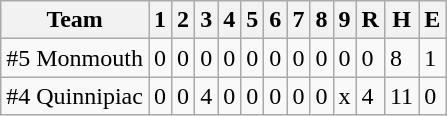<table class="wikitable">
<tr>
<th>Team</th>
<th>1</th>
<th>2</th>
<th>3</th>
<th>4</th>
<th>5</th>
<th>6</th>
<th>7</th>
<th>8</th>
<th>9</th>
<th>R</th>
<th>H</th>
<th>E</th>
</tr>
<tr>
<td>#5 Monmouth</td>
<td>0</td>
<td>0</td>
<td>0</td>
<td>0</td>
<td>0</td>
<td>0</td>
<td>0</td>
<td>0</td>
<td>0</td>
<td>0</td>
<td>8</td>
<td>1</td>
</tr>
<tr>
<td>#4 Quinnipiac</td>
<td>0</td>
<td>0</td>
<td>4</td>
<td>0</td>
<td>0</td>
<td>0</td>
<td>0</td>
<td>0</td>
<td>x</td>
<td>4</td>
<td>11</td>
<td>0</td>
</tr>
</table>
